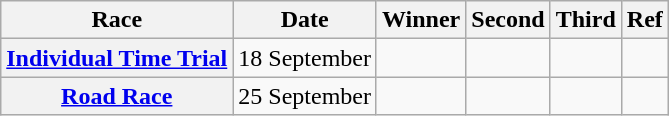<table class="wikitable plainrowheaders">
<tr>
<th>Race</th>
<th>Date</th>
<th>Winner</th>
<th>Second</th>
<th>Third</th>
<th>Ref</th>
</tr>
<tr>
<th scope=row><a href='#'>Individual Time Trial</a></th>
<td>18 September</td>
<td></td>
<td></td>
<td></td>
<td></td>
</tr>
<tr>
<th scope=row><a href='#'>Road Race</a></th>
<td>25 September</td>
<td></td>
<td></td>
<td></td>
<td></td>
</tr>
</table>
